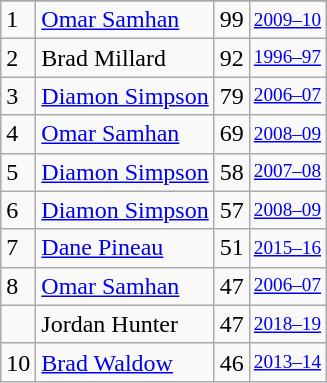<table class="wikitable">
<tr>
</tr>
<tr>
<td>1</td>
<td><a href='#'>Omar Samhan</a></td>
<td>99</td>
<td style="font-size:80%;"><a href='#'>2009–10</a></td>
</tr>
<tr>
<td>2</td>
<td>Brad Millard</td>
<td>92</td>
<td style="font-size:80%;"><a href='#'>1996–97</a></td>
</tr>
<tr>
<td>3</td>
<td><a href='#'>Diamon Simpson</a></td>
<td>79</td>
<td style="font-size:80%;"><a href='#'>2006–07</a></td>
</tr>
<tr>
<td>4</td>
<td><a href='#'>Omar Samhan</a></td>
<td>69</td>
<td style="font-size:80%;"><a href='#'>2008–09</a></td>
</tr>
<tr>
<td>5</td>
<td><a href='#'>Diamon Simpson</a></td>
<td>58</td>
<td style="font-size:80%;"><a href='#'>2007–08</a></td>
</tr>
<tr>
<td>6</td>
<td><a href='#'>Diamon Simpson</a></td>
<td>57</td>
<td style="font-size:80%;"><a href='#'>2008–09</a></td>
</tr>
<tr>
<td>7</td>
<td><a href='#'>Dane Pineau</a></td>
<td>51</td>
<td style="font-size:80%;"><a href='#'>2015–16</a></td>
</tr>
<tr>
<td>8</td>
<td><a href='#'>Omar Samhan</a></td>
<td>47</td>
<td style="font-size:80%;"><a href='#'>2006–07</a></td>
</tr>
<tr>
<td></td>
<td>Jordan Hunter</td>
<td>47</td>
<td style="font-size:80%;"><a href='#'>2018–19</a></td>
</tr>
<tr>
<td>10</td>
<td><a href='#'>Brad Waldow</a></td>
<td>46</td>
<td style="font-size:80%;"><a href='#'>2013–14</a></td>
</tr>
</table>
